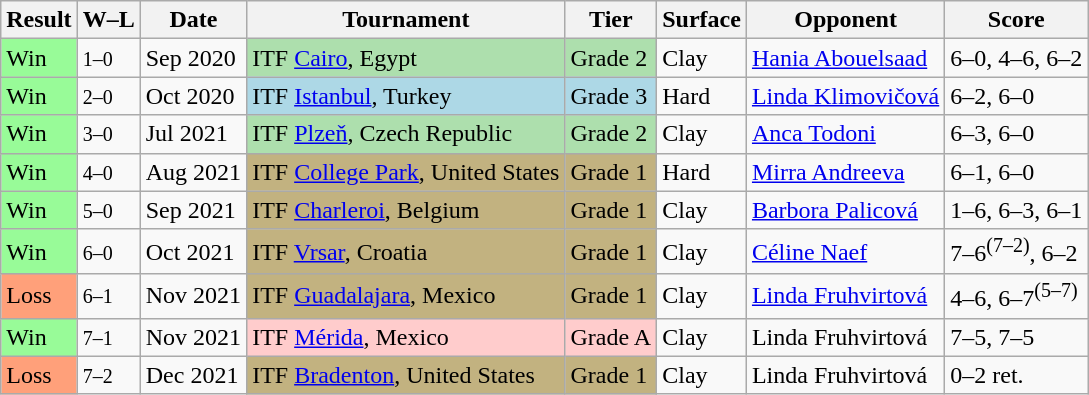<table class="sortable wikitable">
<tr>
<th>Result</th>
<th class="unsortable">W–L</th>
<th>Date</th>
<th>Tournament</th>
<th>Tier</th>
<th>Surface</th>
<th>Opponent</th>
<th class="unsortable">Score</th>
</tr>
<tr>
<td bgcolor=98FB98>Win</td>
<td><small>1–0</small></td>
<td>Sep 2020</td>
<td bgcolor=addfad>ITF <a href='#'>Cairo</a>, Egypt</td>
<td bgcolor=addfad>Grade 2</td>
<td>Clay</td>
<td><strong></strong> <a href='#'>Hania Abouelsaad</a></td>
<td>6–0, 4–6, 6–2</td>
</tr>
<tr>
<td bgcolor=98FB98>Win</td>
<td><small>2–0</small></td>
<td>Oct 2020</td>
<td bgcolor=lightblue>ITF <a href='#'>Istanbul</a>, Turkey</td>
<td bgcolor=lightblue>Grade 3</td>
<td>Hard</td>
<td> <a href='#'>Linda Klimovičová</a></td>
<td>6–2, 6–0</td>
</tr>
<tr>
<td bgcolor=98FB98>Win</td>
<td><small>3–0</small></td>
<td>Jul 2021</td>
<td bgcolor=addfad>ITF <a href='#'>Plzeň</a>, Czech Republic</td>
<td bgcolor=addfad>Grade 2</td>
<td>Clay</td>
<td> <a href='#'>Anca Todoni</a></td>
<td>6–3, 6–0</td>
</tr>
<tr>
<td bgcolor=98FB98>Win</td>
<td><small>4–0</small></td>
<td>Aug 2021</td>
<td bgcolor=c2b280>ITF <a href='#'>College Park</a>, United States</td>
<td bgcolor=c2b280>Grade 1</td>
<td>Hard</td>
<td> <a href='#'>Mirra Andreeva</a></td>
<td>6–1, 6–0</td>
</tr>
<tr>
<td bgcolor=98FB98>Win</td>
<td><small>5–0</small></td>
<td>Sep 2021</td>
<td bgcolor=c2b280>ITF <a href='#'>Charleroi</a>, Belgium</td>
<td bgcolor=c2b280>Grade 1</td>
<td>Clay</td>
<td> <a href='#'>Barbora Palicová</a></td>
<td>1–6, 6–3, 6–1</td>
</tr>
<tr>
<td bgcolor=98FB98>Win</td>
<td><small>6–0</small></td>
<td>Oct 2021</td>
<td bgcolor=c2b280>ITF <a href='#'>Vrsar</a>, Croatia</td>
<td bgcolor=c2b280>Grade 1</td>
<td>Clay</td>
<td> <a href='#'>Céline Naef</a></td>
<td>7–6<sup>(7–2)</sup>, 6–2</td>
</tr>
<tr>
<td bgcolor=ffa07a>Loss</td>
<td><small>6–1</small></td>
<td>Nov 2021</td>
<td bgcolor=c2b280>ITF <a href='#'>Guadalajara</a>, Mexico</td>
<td bgcolor=c2b280>Grade 1</td>
<td>Clay</td>
<td> <a href='#'>Linda Fruhvirtová</a></td>
<td>4–6, 6–7<sup>(5–7)</sup></td>
</tr>
<tr>
<td bgcolor=98FB98>Win</td>
<td><small>7–1</small></td>
<td>Nov 2021</td>
<td bgcolor=#fcc>ITF <a href='#'>Mérida</a>, Mexico</td>
<td bgcolor=#fcc>Grade A</td>
<td>Clay</td>
<td> Linda Fruhvirtová</td>
<td>7–5, 7–5</td>
</tr>
<tr>
<td bgcolor=ffa07a>Loss</td>
<td><small>7–2</small></td>
<td>Dec 2021</td>
<td bgcolor=c2b280>ITF <a href='#'>Bradenton</a>, United States</td>
<td bgcolor=c2b280>Grade 1</td>
<td>Clay</td>
<td> Linda Fruhvirtová</td>
<td>0–2 ret.</td>
</tr>
</table>
